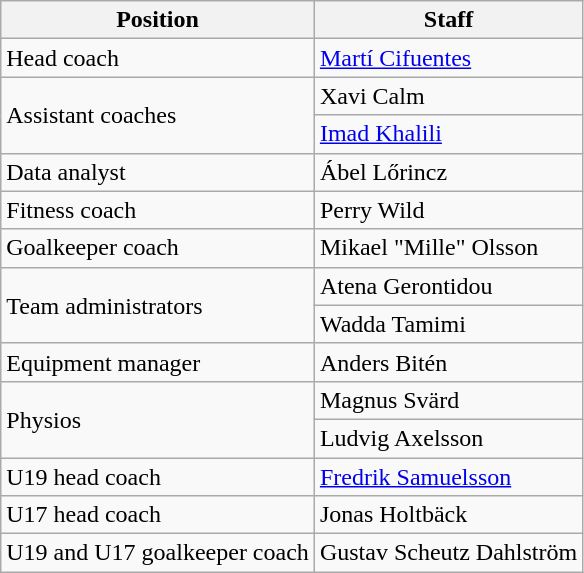<table class="wikitable">
<tr>
<th>Position</th>
<th>Staff</th>
</tr>
<tr>
<td>Head coach</td>
<td> <a href='#'>Martí Cifuentes</a></td>
</tr>
<tr>
<td rowspan="2">Assistant coaches</td>
<td> Xavi Calm</td>
</tr>
<tr>
<td> <a href='#'>Imad Khalili</a></td>
</tr>
<tr>
<td>Data analyst</td>
<td> Ábel Lőrincz</td>
</tr>
<tr>
<td>Fitness coach</td>
<td> Perry Wild</td>
</tr>
<tr>
<td>Goalkeeper coach</td>
<td> Mikael "Mille" Olsson</td>
</tr>
<tr>
<td rowspan="2">Team administrators</td>
<td> Atena Gerontidou</td>
</tr>
<tr>
<td> Wadda Tamimi</td>
</tr>
<tr>
<td>Equipment manager</td>
<td> Anders Bitén</td>
</tr>
<tr>
<td rowspan="2">Physios</td>
<td> Magnus Svärd</td>
</tr>
<tr>
<td> Ludvig Axelsson</td>
</tr>
<tr>
<td>U19 head coach</td>
<td> <a href='#'>Fredrik Samuelsson</a></td>
</tr>
<tr>
<td>U17 head coach</td>
<td> Jonas Holtbäck</td>
</tr>
<tr>
<td>U19 and U17 goalkeeper coach</td>
<td> Gustav Scheutz Dahlström</td>
</tr>
</table>
